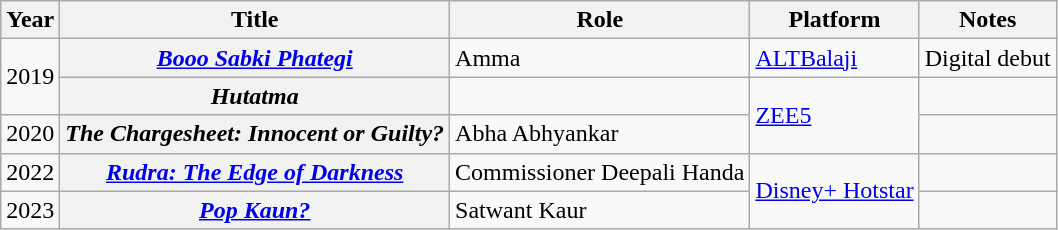<table class="wikitable sortable">
<tr>
<th>Year</th>
<th>Title</th>
<th>Role</th>
<th>Platform</th>
<th>Notes</th>
</tr>
<tr>
<td rowspan="2">2019</td>
<th><em><a href='#'>Booo Sabki Phategi</a></em></th>
<td>Amma</td>
<td><a href='#'>ALTBalaji</a></td>
<td>Digital debut</td>
</tr>
<tr>
<th><em>Hutatma</em></th>
<td></td>
<td rowspan="2"><a href='#'>ZEE5</a></td>
<td></td>
</tr>
<tr>
<td>2020</td>
<th><em>The Chargesheet: Innocent or Guilty?</em></th>
<td>Abha Abhyankar</td>
<td></td>
</tr>
<tr>
<td>2022</td>
<th><em><a href='#'>Rudra: The Edge of Darkness</a></em></th>
<td>Commissioner Deepali Handa</td>
<td rowspan="2"><a href='#'>Disney+ Hotstar</a></td>
<td></td>
</tr>
<tr>
<td>2023</td>
<th><em><a href='#'>Pop Kaun?</a></em></th>
<td>Satwant Kaur</td>
<td></td>
</tr>
</table>
